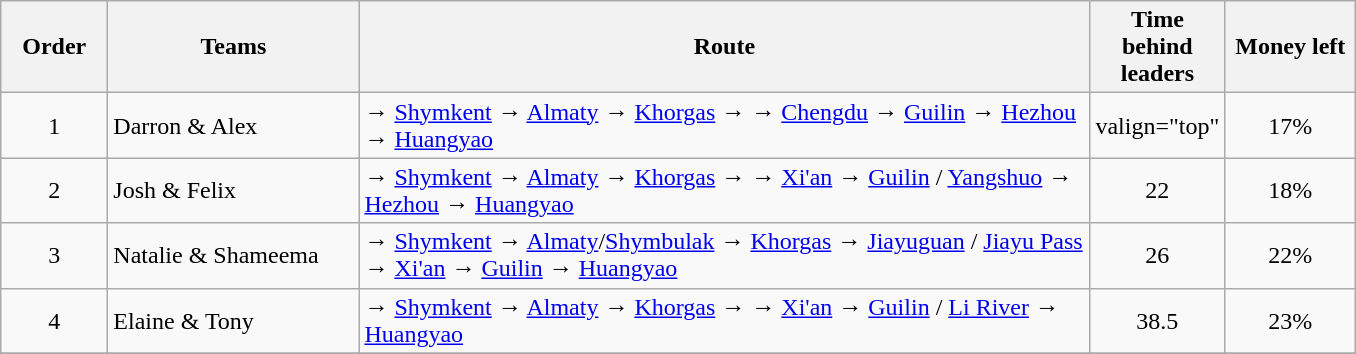<table class="wikitable sortable" style="text-align:center">
<tr>
<th style="width:4em">Order</th>
<th style="width:10em">Teams</th>
<th style="width:30em">Route</th>
<th style="width:5em">Time behind leaders</th>
<th style="width:5em">Money left</th>
</tr>
<tr>
<td>1</td>
<td style="text-align:left">Darron & Alex</td>
<td style="text-align:left"> → <a href='#'>Shymkent</a>  → <a href='#'>Almaty</a>  → <a href='#'>Khorgas</a> →  → <a href='#'>Chengdu</a>   → <a href='#'>Guilin</a>  → <a href='#'>Hezhou</a>  → <a href='#'>Huangyao</a></td>
<td>valign="top" </td>
<td>17%</td>
</tr>
<tr>
<td>2</td>
<td style="text-align:left">Josh & Felix</td>
<td style="text-align:left"> → <a href='#'>Shymkent</a>  → <a href='#'>Almaty</a>  → <a href='#'>Khorgas</a> →  → <a href='#'>Xi'an</a>  → <a href='#'>Guilin</a> / <a href='#'>Yangshuo</a>   → <a href='#'>Hezhou</a>  → <a href='#'>Huangyao</a></td>
<td>22</td>
<td>18%</td>
</tr>
<tr>
<td>3</td>
<td style="text-align:left">Natalie & Shameema</td>
<td style="text-align:left"> → <a href='#'>Shymkent</a>  → <a href='#'>Almaty</a>/<a href='#'>Shymbulak</a>  → <a href='#'>Khorgas</a>  → <a href='#'>Jiayuguan</a> / <a href='#'>Jiayu Pass</a>   → <a href='#'>Xi'an</a>  → <a href='#'>Guilin</a>  → <a href='#'>Huangyao</a></td>
<td>26</td>
<td>22%</td>
</tr>
<tr>
<td>4</td>
<td style="text-align:left">Elaine & Tony</td>
<td style="text-align:left"> → <a href='#'>Shymkent</a>  → <a href='#'>Almaty</a>  → <a href='#'>Khorgas</a> →  → <a href='#'>Xi'an</a>  → <a href='#'>Guilin</a> / <a href='#'>Li River</a>  → <a href='#'>Huangyao</a></td>
<td>38.5</td>
<td>23%</td>
</tr>
<tr>
</tr>
</table>
